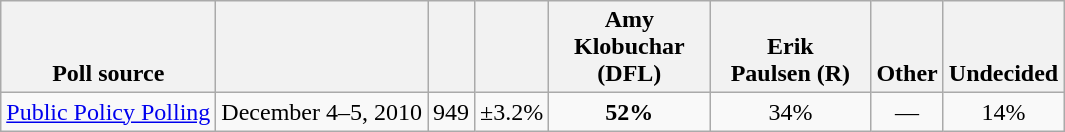<table class="wikitable" style="text-align:center">
<tr valign= bottom>
<th>Poll source</th>
<th></th>
<th></th>
<th></th>
<th style="width:100px;">Amy<br>Klobuchar (DFL)</th>
<th style="width:100px;">Erik<br>Paulsen (R)</th>
<th>Other</th>
<th>Undecided</th>
</tr>
<tr>
<td align=left><a href='#'>Public Policy Polling</a></td>
<td>December 4–5, 2010</td>
<td>949</td>
<td>±3.2%</td>
<td><strong>52%</strong></td>
<td>34%</td>
<td>—</td>
<td>14%</td>
</tr>
</table>
